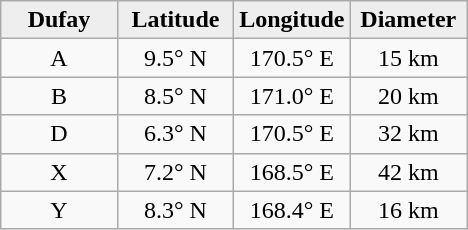<table class="wikitable">
<tr>
<th width="25%" style="background:#eeeeee;">Dufay</th>
<th width="25%" style="background:#eeeeee;">Latitude</th>
<th width="25%" style="background:#eeeeee;">Longitude</th>
<th width="25%" style="background:#eeeeee;">Diameter</th>
</tr>
<tr>
<td align="center">A</td>
<td align="center">9.5° N</td>
<td align="center">170.5° E</td>
<td align="center">15 km</td>
</tr>
<tr>
<td align="center">B</td>
<td align="center">8.5° N</td>
<td align="center">171.0° E</td>
<td align="center">20 km</td>
</tr>
<tr>
<td align="center">D</td>
<td align="center">6.3° N</td>
<td align="center">170.5° E</td>
<td align="center">32 km</td>
</tr>
<tr>
<td align="center">X</td>
<td align="center">7.2° N</td>
<td align="center">168.5° E</td>
<td align="center">42 km</td>
</tr>
<tr>
<td align="center">Y</td>
<td align="center">8.3° N</td>
<td align="center">168.4° E</td>
<td align="center">16 km</td>
</tr>
</table>
